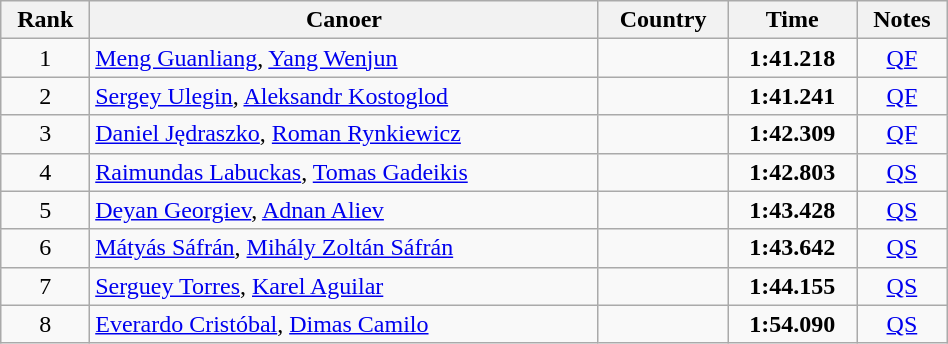<table class="wikitable sortable" width=50% style="text-align:center">
<tr>
<th>Rank</th>
<th>Canoer</th>
<th>Country</th>
<th>Time</th>
<th>Notes</th>
</tr>
<tr>
<td>1</td>
<td align=left><a href='#'>Meng Guanliang</a>, <a href='#'>Yang Wenjun</a></td>
<td align=left></td>
<td><strong>1:41.218</strong></td>
<td><a href='#'>QF</a></td>
</tr>
<tr>
<td>2</td>
<td align=left><a href='#'>Sergey Ulegin</a>, <a href='#'>Aleksandr Kostoglod</a></td>
<td align=left></td>
<td><strong>1:41.241</strong></td>
<td><a href='#'>QF</a></td>
</tr>
<tr>
<td>3</td>
<td align=left><a href='#'>Daniel Jędraszko</a>, <a href='#'>Roman Rynkiewicz</a></td>
<td align=left></td>
<td><strong>1:42.309</strong></td>
<td><a href='#'>QF</a></td>
</tr>
<tr>
<td>4</td>
<td align=left><a href='#'>Raimundas Labuckas</a>, <a href='#'>Tomas Gadeikis</a></td>
<td align=left></td>
<td><strong>1:42.803</strong></td>
<td><a href='#'>QS</a></td>
</tr>
<tr>
<td>5</td>
<td align=left><a href='#'>Deyan Georgiev</a>, <a href='#'>Adnan Aliev</a></td>
<td align=left></td>
<td><strong>1:43.428</strong></td>
<td><a href='#'>QS</a></td>
</tr>
<tr>
<td>6</td>
<td align=left><a href='#'>Mátyás Sáfrán</a>, <a href='#'>Mihály Zoltán Sáfrán</a></td>
<td align=left></td>
<td><strong>1:43.642</strong></td>
<td><a href='#'>QS</a></td>
</tr>
<tr>
<td>7</td>
<td align=left><a href='#'>Serguey Torres</a>, <a href='#'>Karel Aguilar</a></td>
<td align=left></td>
<td><strong>1:44.155</strong></td>
<td><a href='#'>QS</a></td>
</tr>
<tr>
<td>8</td>
<td align=left><a href='#'>Everardo Cristóbal</a>, <a href='#'>Dimas Camilo</a></td>
<td align=left></td>
<td><strong>1:54.090</strong></td>
<td><a href='#'>QS</a></td>
</tr>
</table>
